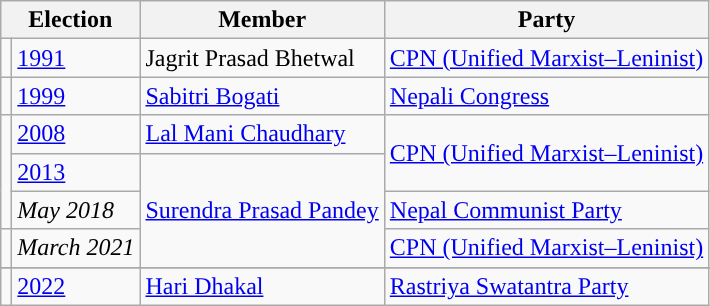<table class="wikitable">
<tr>
<th colspan="2">Election</th>
<th>Member</th>
<th>Party</th>
</tr>
<tr>
<td style="background-color:"></td>
<td><a href='#'>1991</a></td>
<td>Jagrit Prasad Bhetwal</td>
<td><a href='#'>CPN (Unified Marxist–Leninist)</a></td>
</tr>
<tr>
<td style="background-color:"></td>
<td><a href='#'>1999</a></td>
<td><a href='#'>Sabitri Bogati</a></td>
<td><a href='#'>Nepali Congress</a></td>
</tr>
<tr>
<td rowspan="3" style="background-color:"></td>
<td><a href='#'>2008</a></td>
<td><a href='#'>Lal Mani Chaudhary</a></td>
<td rowspan="2"><a href='#'>CPN (Unified Marxist–Leninist)</a></td>
</tr>
<tr>
<td><a href='#'>2013</a></td>
<td rowspan="3"><a href='#'>Surendra Prasad Pandey</a></td>
</tr>
<tr>
<td><em>May 2018</em></td>
<td><a href='#'>Nepal Communist Party</a></td>
</tr>
<tr>
<td></td>
<td><em>March 2021</em></td>
<td><a href='#'>CPN (Unified Marxist–Leninist)</a></td>
</tr>
<tr>
</tr>
<tr>
<td style="background-color:"></td>
<td><a href='#'>2022</a></td>
<td><a href='#'>Hari Dhakal</a></td>
<td><a href='#'>Rastriya Swatantra Party</a></td>
</tr>
</table>
